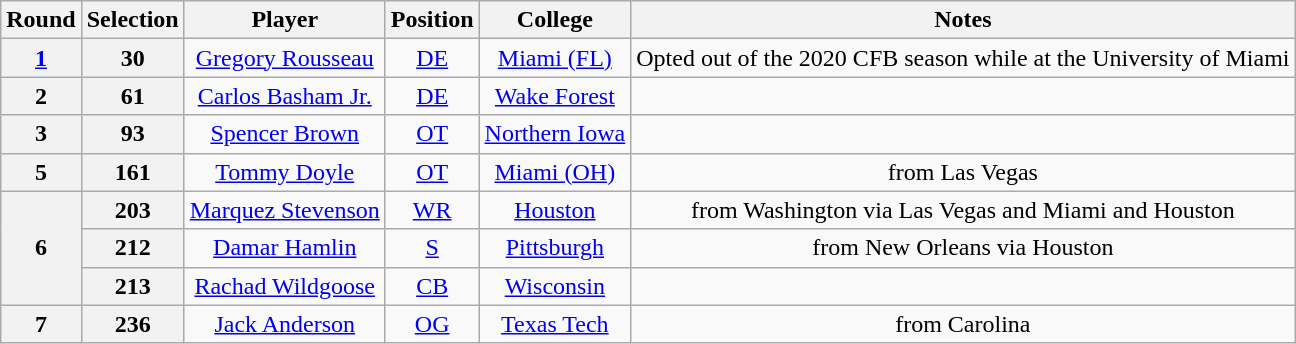<table class="wikitable" style="text-align:center">
<tr>
<th>Round</th>
<th>Selection</th>
<th>Player</th>
<th>Position</th>
<th>College</th>
<th>Notes</th>
</tr>
<tr>
<th><a href='#'>1</a></th>
<th>30</th>
<td><a href='#'>Gregory Rousseau</a></td>
<td><a href='#'>DE</a></td>
<td><a href='#'>Miami (FL)</a></td>
<td>Opted out of the 2020 CFB season while at the University of Miami</td>
</tr>
<tr>
<th>2</th>
<th>61</th>
<td><a href='#'>Carlos Basham Jr.</a></td>
<td><a href='#'>DE</a></td>
<td><a href='#'>Wake Forest</a></td>
<td></td>
</tr>
<tr>
<th>3</th>
<th>93</th>
<td><a href='#'>Spencer Brown</a></td>
<td><a href='#'>OT</a></td>
<td><a href='#'>Northern Iowa</a></td>
<td></td>
</tr>
<tr>
<th>5</th>
<th>161</th>
<td><a href='#'>Tommy Doyle</a></td>
<td><a href='#'>OT</a></td>
<td><a href='#'>Miami (OH)</a></td>
<td>from Las Vegas</td>
</tr>
<tr>
<th rowspan="3">6</th>
<th>203</th>
<td><a href='#'>Marquez Stevenson</a></td>
<td><a href='#'>WR</a></td>
<td><a href='#'>Houston</a></td>
<td>from Washington via Las Vegas and Miami and Houston</td>
</tr>
<tr>
<th>212</th>
<td><a href='#'>Damar Hamlin</a></td>
<td><a href='#'>S</a></td>
<td><a href='#'>Pittsburgh</a></td>
<td>from New Orleans via Houston</td>
</tr>
<tr>
<th>213</th>
<td><a href='#'>Rachad Wildgoose</a></td>
<td><a href='#'>CB</a></td>
<td><a href='#'>Wisconsin</a></td>
<td></td>
</tr>
<tr>
<th>7</th>
<th>236</th>
<td><a href='#'>Jack Anderson</a></td>
<td><a href='#'>OG</a></td>
<td><a href='#'>Texas Tech</a></td>
<td>from Carolina</td>
</tr>
</table>
